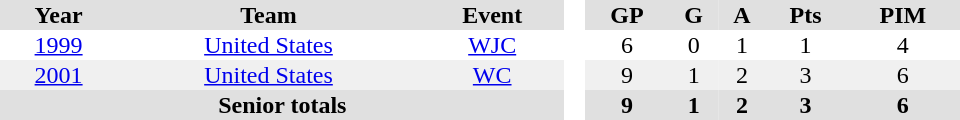<table border="0" cellpadding="1" cellspacing="0" style="text-align:center; width:40em">
<tr ALIGN="center" bgcolor="#e0e0e0">
<th>Year</th>
<th>Team</th>
<th>Event</th>
<th rowspan="99" bgcolor="#ffffff"> </th>
<th>GP</th>
<th>G</th>
<th>A</th>
<th>Pts</th>
<th>PIM</th>
</tr>
<tr>
<td><a href='#'>1999</a></td>
<td><a href='#'>United States</a></td>
<td><a href='#'>WJC</a></td>
<td>6</td>
<td>0</td>
<td>1</td>
<td>1</td>
<td>4</td>
</tr>
<tr style="background: #f0f0f0;">
<td><a href='#'>2001</a></td>
<td><a href='#'>United States</a></td>
<td><a href='#'>WC</a></td>
<td>9</td>
<td>1</td>
<td>2</td>
<td>3</td>
<td>6</td>
</tr>
<tr style="background: #e0e0e0;">
<th colspan="3">Senior totals</th>
<th>9</th>
<th>1</th>
<th>2</th>
<th>3</th>
<th>6</th>
</tr>
</table>
